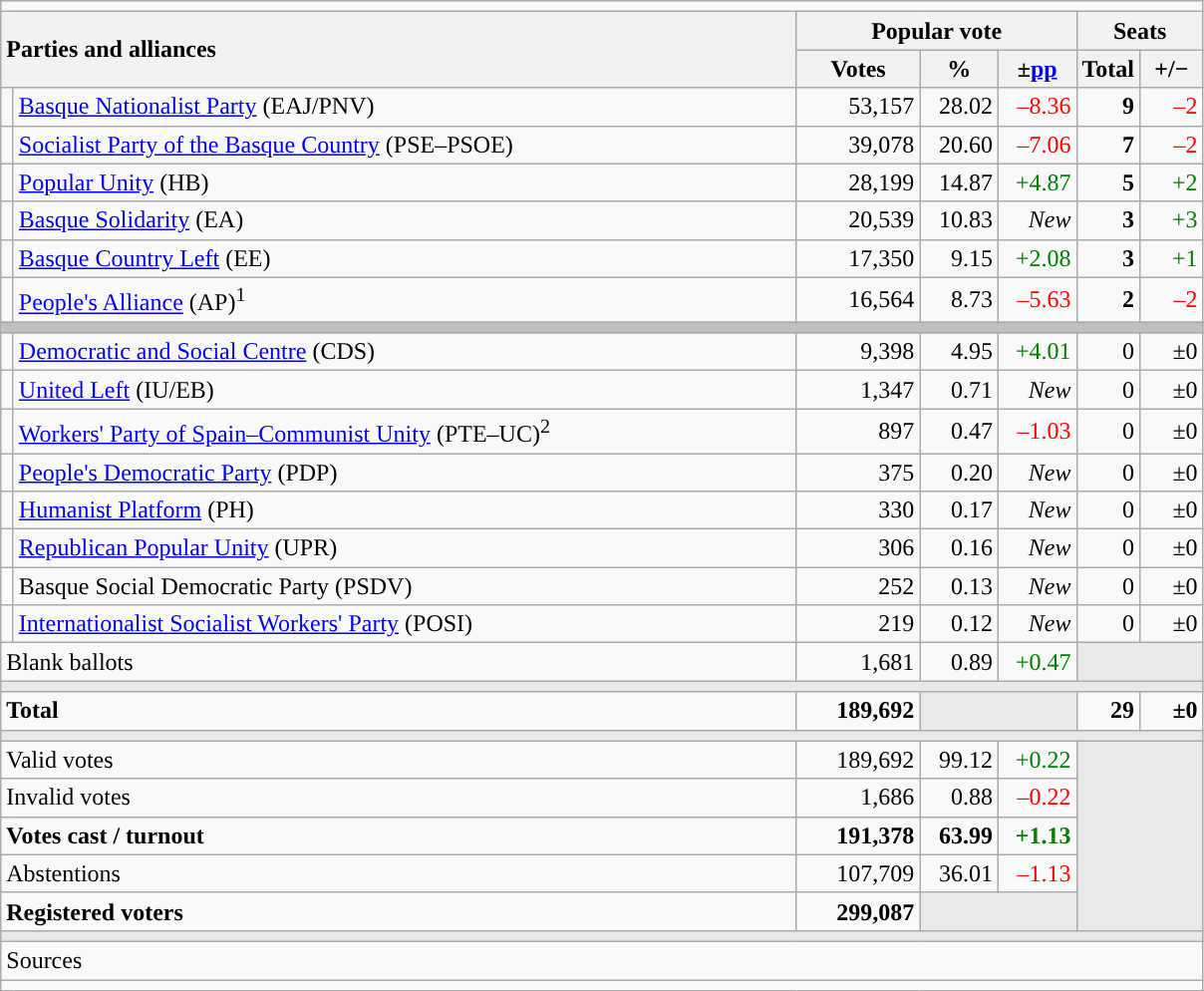<table class="wikitable" style="text-align:right;">
<tr>
<td colspan="7"></td>
</tr>
<tr>
<th style="text-align:left;" rowspan="2" colspan="2" width="525">Parties and alliances</th>
<th colspan="3">Popular vote</th>
<th colspan="2">Seats</th>
</tr>
<tr>
<th width="75">Votes</th>
<th width="45">%</th>
<th width="45">±<a href='#'>pp</a></th>
<th width="35">Total</th>
<th width="35">+/−</th>
</tr>
<tr>
<td width="1" style="color:inherit;background:"></td>
<td align="left"><a href='#'>Basque Nationalist Party</a> (EAJ/PNV)</td>
<td>53,157</td>
<td>28.02</td>
<td style="color:red;">–8.36</td>
<td><strong>9</strong></td>
<td style="color:red;">–2</td>
</tr>
<tr>
<td style="color:inherit;background:"></td>
<td align="left"><a href='#'>Socialist Party of the Basque Country</a> (PSE–PSOE)</td>
<td>39,078</td>
<td>20.60</td>
<td style="color:red;">–7.06</td>
<td><strong>7</strong></td>
<td style="color:red;">–2</td>
</tr>
<tr>
<td style="color:inherit;background:"></td>
<td align="left"><a href='#'>Popular Unity</a> (HB)</td>
<td>28,199</td>
<td>14.87</td>
<td style="color:green;">+4.87</td>
<td><strong>5</strong></td>
<td style="color:green;">+2</td>
</tr>
<tr>
<td style="color:inherit;background:"></td>
<td align="left"><a href='#'>Basque Solidarity</a> (EA)</td>
<td>20,539</td>
<td>10.83</td>
<td><em>New</em></td>
<td><strong>3</strong></td>
<td style="color:green;">+3</td>
</tr>
<tr>
<td style="color:inherit;background:"></td>
<td align="left"><a href='#'>Basque Country Left</a> (EE)</td>
<td>17,350</td>
<td>9.15</td>
<td style="color:green;">+2.08</td>
<td><strong>3</strong></td>
<td style="color:green;">+1</td>
</tr>
<tr>
<td style="color:inherit;background:"></td>
<td align="left"><a href='#'>People's Alliance</a> (AP)<sup>1</sup></td>
<td>16,564</td>
<td>8.73</td>
<td style="color:red;">–5.63</td>
<td><strong>2</strong></td>
<td style="color:red;">–2</td>
</tr>
<tr>
<td colspan="7" bgcolor="#C0C0C0"></td>
</tr>
<tr>
<td style="color:inherit;background:"></td>
<td align="left"><a href='#'>Democratic and Social Centre</a> (CDS)</td>
<td>9,398</td>
<td>4.95</td>
<td style="color:green;">+4.01</td>
<td>0</td>
<td>±0</td>
</tr>
<tr>
<td style="color:inherit;background:"></td>
<td align="left"><a href='#'>United Left</a> (IU/EB)</td>
<td>1,347</td>
<td>0.71</td>
<td><em>New</em></td>
<td>0</td>
<td>±0</td>
</tr>
<tr>
<td style="color:inherit;background:"></td>
<td align="left"><a href='#'>Workers' Party of Spain–Communist Unity</a> (PTE–UC)<sup>2</sup></td>
<td>897</td>
<td>0.47</td>
<td style="color:red;">–1.03</td>
<td>0</td>
<td>±0</td>
</tr>
<tr>
<td style="color:inherit;background:"></td>
<td align="left"><a href='#'>People's Democratic Party</a> (PDP)</td>
<td>375</td>
<td>0.20</td>
<td><em>New</em></td>
<td>0</td>
<td>±0</td>
</tr>
<tr>
<td style="color:inherit;background:"></td>
<td align="left"><a href='#'>Humanist Platform</a> (PH)</td>
<td>330</td>
<td>0.17</td>
<td><em>New</em></td>
<td>0</td>
<td>±0</td>
</tr>
<tr>
<td style="color:inherit;background:"></td>
<td align="left"><a href='#'>Republican Popular Unity</a> (UPR)</td>
<td>306</td>
<td>0.16</td>
<td><em>New</em></td>
<td>0</td>
<td>±0</td>
</tr>
<tr>
<td bgcolor="white"></td>
<td align="left">Basque Social Democratic Party (PSDV)</td>
<td>252</td>
<td>0.13</td>
<td><em>New</em></td>
<td>0</td>
<td>±0</td>
</tr>
<tr>
<td style="color:inherit;background:"></td>
<td align="left"><a href='#'>Internationalist Socialist Workers' Party</a> (POSI)</td>
<td>219</td>
<td>0.12</td>
<td><em>New</em></td>
<td>0</td>
<td>±0</td>
</tr>
<tr>
<td align="left" colspan="2">Blank ballots</td>
<td>1,681</td>
<td>0.89</td>
<td style="color:green;">+0.47</td>
<td bgcolor="#E9E9E9" colspan="2"></td>
</tr>
<tr>
<td colspan="7" bgcolor="#E9E9E9"></td>
</tr>
<tr style="font-weight:bold;">
<td align="left" colspan="2">Total</td>
<td>189,692</td>
<td bgcolor="#E9E9E9" colspan="2"></td>
<td>29</td>
<td>±0</td>
</tr>
<tr>
<td colspan="7" bgcolor="#E9E9E9"></td>
</tr>
<tr>
<td align="left" colspan="2">Valid votes</td>
<td>189,692</td>
<td>99.12</td>
<td style="color:green;">+0.22</td>
<td bgcolor="#E9E9E9" colspan="2" rowspan="5"></td>
</tr>
<tr>
<td align="left" colspan="2">Invalid votes</td>
<td>1,686</td>
<td>0.88</td>
<td style="color:red;">–0.22</td>
</tr>
<tr style="font-weight:bold;">
<td align="left" colspan="2">Votes cast / turnout</td>
<td>191,378</td>
<td>63.99</td>
<td style="color:green;">+1.13</td>
</tr>
<tr>
<td align="left" colspan="2">Abstentions</td>
<td>107,709</td>
<td>36.01</td>
<td style="color:red;">–1.13</td>
</tr>
<tr style="font-weight:bold;">
<td align="left" colspan="2">Registered voters</td>
<td>299,087</td>
<td bgcolor="#E9E9E9" colspan="2"></td>
</tr>
<tr>
<td colspan="7" bgcolor="#E9E9E9"></td>
</tr>
<tr>
<td align="left" colspan="7">Sources</td>
</tr>
<tr>
<td colspan="7" style="text-align:left; max-width:790px;"></td>
</tr>
</table>
